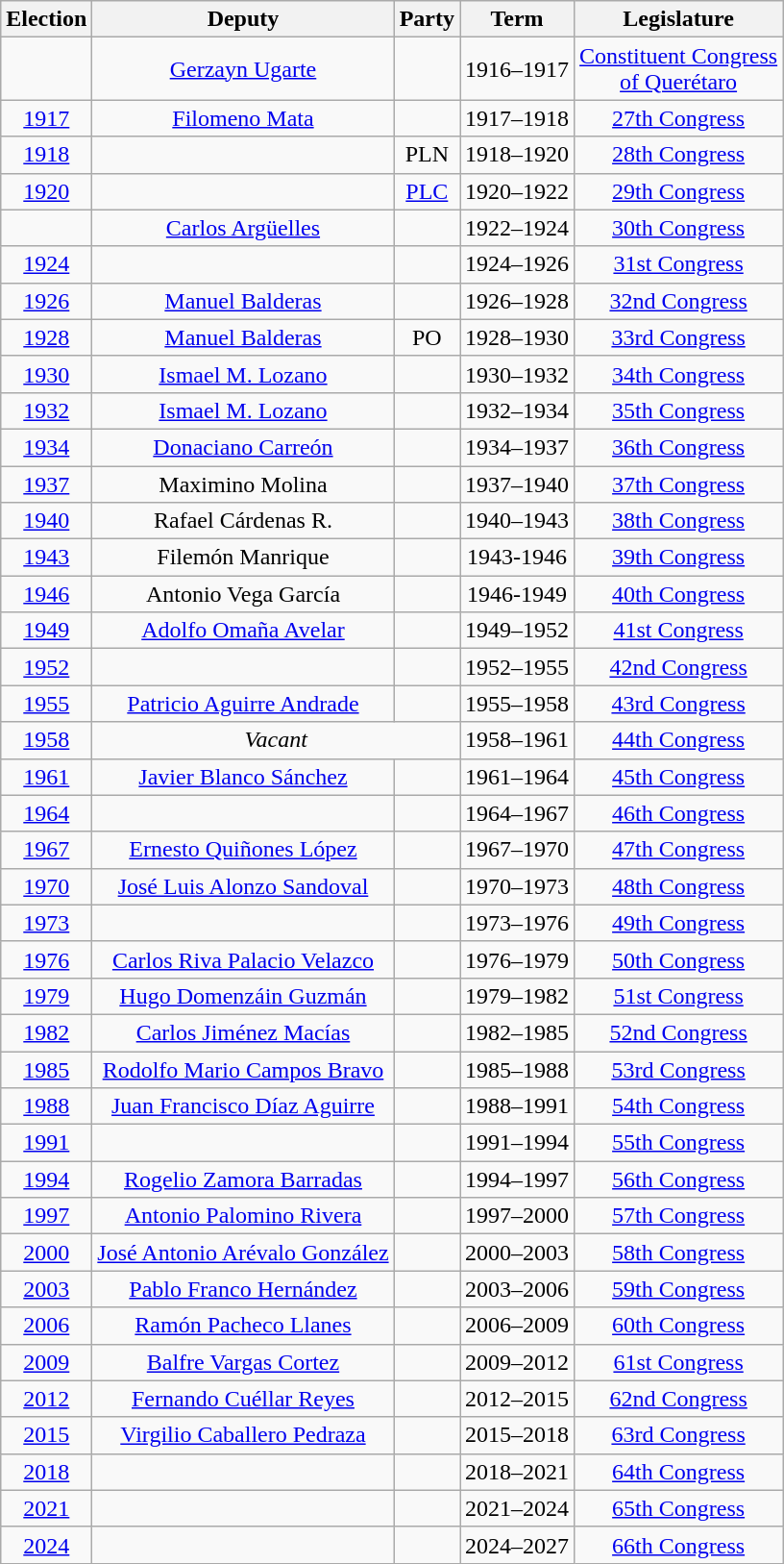<table class="wikitable sortable" style="text-align: center">
<tr>
<th>Election</th>
<th class="unsortable">Deputy</th>
<th class="unsortable">Party</th>
<th class="unsortable">Term</th>
<th class="unsortable">Legislature</th>
</tr>
<tr>
<td></td>
<td><a href='#'>Gerzayn Ugarte</a></td>
<td></td>
<td>1916–1917</td>
<td><a href='#'>Constituent Congress<br>of Querétaro</a></td>
</tr>
<tr>
<td><a href='#'>1917</a></td>
<td><a href='#'>Filomeno Mata</a></td>
<td></td>
<td>1917–1918</td>
<td><a href='#'>27th Congress</a></td>
</tr>
<tr>
<td><a href='#'>1918</a></td>
<td></td>
<td>PLN</td>
<td>1918–1920</td>
<td><a href='#'>28th Congress</a></td>
</tr>
<tr>
<td><a href='#'>1920</a></td>
<td></td>
<td><a href='#'>PLC</a></td>
<td>1920–1922</td>
<td><a href='#'>29th Congress</a></td>
</tr>
<tr>
<td></td>
<td><a href='#'>Carlos Argüelles</a></td>
<td></td>
<td>1922–1924</td>
<td><a href='#'>30th Congress</a></td>
</tr>
<tr>
<td><a href='#'>1924</a></td>
<td></td>
<td></td>
<td>1924–1926</td>
<td><a href='#'>31st Congress</a></td>
</tr>
<tr>
<td><a href='#'>1926</a></td>
<td><a href='#'>Manuel Balderas</a></td>
<td></td>
<td>1926–1928</td>
<td><a href='#'>32nd Congress</a></td>
</tr>
<tr>
<td><a href='#'>1928</a></td>
<td><a href='#'>Manuel Balderas</a></td>
<td>PO</td>
<td>1928–1930</td>
<td><a href='#'>33rd Congress</a></td>
</tr>
<tr>
<td><a href='#'>1930</a></td>
<td><a href='#'>Ismael M. Lozano</a></td>
<td></td>
<td>1930–1932</td>
<td><a href='#'>34th Congress</a></td>
</tr>
<tr>
<td><a href='#'>1932</a></td>
<td><a href='#'>Ismael M. Lozano</a></td>
<td></td>
<td>1932–1934</td>
<td><a href='#'>35th Congress</a></td>
</tr>
<tr>
<td><a href='#'>1934</a></td>
<td><a href='#'>Donaciano Carreón</a></td>
<td></td>
<td>1934–1937</td>
<td><a href='#'>36th Congress</a></td>
</tr>
<tr>
<td><a href='#'>1937</a></td>
<td>Maximino Molina</td>
<td></td>
<td>1937–1940</td>
<td><a href='#'>37th Congress</a></td>
</tr>
<tr>
<td><a href='#'>1940</a></td>
<td>Rafael Cárdenas R.</td>
<td></td>
<td>1940–1943</td>
<td><a href='#'>38th Congress</a></td>
</tr>
<tr>
<td><a href='#'>1943</a></td>
<td>Filemón Manrique</td>
<td></td>
<td>1943-1946</td>
<td><a href='#'>39th Congress</a></td>
</tr>
<tr>
<td><a href='#'>1946</a></td>
<td>Antonio Vega García</td>
<td></td>
<td>1946-1949</td>
<td><a href='#'>40th Congress</a></td>
</tr>
<tr>
<td><a href='#'>1949</a></td>
<td><a href='#'>Adolfo Omaña Avelar</a></td>
<td></td>
<td>1949–1952</td>
<td><a href='#'>41st Congress</a></td>
</tr>
<tr>
<td><a href='#'>1952</a></td>
<td></td>
<td></td>
<td>1952–1955</td>
<td><a href='#'>42nd Congress</a></td>
</tr>
<tr>
<td><a href='#'>1955</a></td>
<td><a href='#'>Patricio Aguirre Andrade</a></td>
<td></td>
<td>1955–1958</td>
<td><a href='#'>43rd Congress</a></td>
</tr>
<tr>
<td><a href='#'>1958</a></td>
<td colspan=2><em>Vacant</em></td>
<td>1958–1961</td>
<td><a href='#'>44th Congress</a></td>
</tr>
<tr>
<td><a href='#'>1961</a></td>
<td><a href='#'>Javier Blanco Sánchez</a></td>
<td></td>
<td>1961–1964</td>
<td><a href='#'>45th Congress</a></td>
</tr>
<tr>
<td><a href='#'>1964</a></td>
<td></td>
<td></td>
<td>1964–1967</td>
<td><a href='#'>46th Congress</a></td>
</tr>
<tr>
<td><a href='#'>1967</a></td>
<td><a href='#'>Ernesto Quiñones López</a></td>
<td></td>
<td>1967–1970</td>
<td><a href='#'>47th Congress</a></td>
</tr>
<tr>
<td><a href='#'>1970</a></td>
<td><a href='#'>José Luis Alonzo Sandoval</a></td>
<td></td>
<td>1970–1973</td>
<td><a href='#'>48th Congress</a></td>
</tr>
<tr>
<td><a href='#'>1973</a></td>
<td></td>
<td></td>
<td>1973–1976</td>
<td><a href='#'>49th Congress</a></td>
</tr>
<tr>
<td><a href='#'>1976</a></td>
<td><a href='#'>Carlos Riva Palacio Velazco</a></td>
<td></td>
<td>1976–1979</td>
<td><a href='#'>50th Congress</a></td>
</tr>
<tr>
<td><a href='#'>1979</a></td>
<td><a href='#'>Hugo Domenzáin Guzmán</a></td>
<td></td>
<td>1979–1982</td>
<td><a href='#'>51st Congress</a></td>
</tr>
<tr>
<td><a href='#'>1982</a></td>
<td><a href='#'>Carlos Jiménez Macías</a></td>
<td></td>
<td>1982–1985</td>
<td><a href='#'>52nd Congress</a></td>
</tr>
<tr>
<td><a href='#'>1985</a></td>
<td><a href='#'>Rodolfo Mario Campos Bravo</a></td>
<td></td>
<td>1985–1988</td>
<td><a href='#'>53rd Congress</a></td>
</tr>
<tr>
<td><a href='#'>1988</a></td>
<td><a href='#'>Juan Francisco Díaz Aguirre</a></td>
<td></td>
<td>1988–1991</td>
<td><a href='#'>54th Congress</a></td>
</tr>
<tr>
<td><a href='#'>1991</a></td>
<td></td>
<td></td>
<td>1991–1994</td>
<td><a href='#'>55th Congress</a></td>
</tr>
<tr>
<td><a href='#'>1994</a></td>
<td><a href='#'>Rogelio Zamora Barradas</a></td>
<td></td>
<td>1994–1997</td>
<td><a href='#'>56th Congress</a></td>
</tr>
<tr>
<td><a href='#'>1997</a></td>
<td><a href='#'>Antonio Palomino Rivera</a></td>
<td></td>
<td>1997–2000</td>
<td><a href='#'>57th Congress</a></td>
</tr>
<tr>
<td><a href='#'>2000</a></td>
<td><a href='#'>José Antonio Arévalo González</a></td>
<td></td>
<td>2000–2003</td>
<td><a href='#'>58th Congress</a></td>
</tr>
<tr>
<td><a href='#'>2003</a></td>
<td><a href='#'>Pablo Franco Hernández</a></td>
<td></td>
<td>2003–2006</td>
<td><a href='#'>59th Congress</a></td>
</tr>
<tr>
<td><a href='#'>2006</a></td>
<td><a href='#'>Ramón Pacheco Llanes</a></td>
<td></td>
<td>2006–2009</td>
<td><a href='#'>60th Congress</a></td>
</tr>
<tr>
<td><a href='#'>2009</a></td>
<td><a href='#'>Balfre Vargas Cortez</a></td>
<td></td>
<td>2009–2012</td>
<td><a href='#'>61st Congress</a></td>
</tr>
<tr>
<td><a href='#'>2012</a></td>
<td><a href='#'>Fernando Cuéllar Reyes</a></td>
<td></td>
<td>2012–2015</td>
<td><a href='#'>62nd Congress</a></td>
</tr>
<tr>
<td><a href='#'>2015</a></td>
<td><a href='#'>Virgilio Caballero Pedraza</a></td>
<td></td>
<td>2015–2018</td>
<td><a href='#'>63rd Congress</a></td>
</tr>
<tr>
<td><a href='#'>2018</a></td>
<td></td>
<td></td>
<td>2018–2021</td>
<td><a href='#'>64th Congress</a></td>
</tr>
<tr>
<td><a href='#'>2021</a></td>
<td></td>
<td></td>
<td>2021–2024</td>
<td><a href='#'>65th Congress</a></td>
</tr>
<tr>
<td><a href='#'>2024</a></td>
<td></td>
<td></td>
<td>2024–2027</td>
<td><a href='#'>66th Congress</a></td>
</tr>
</table>
